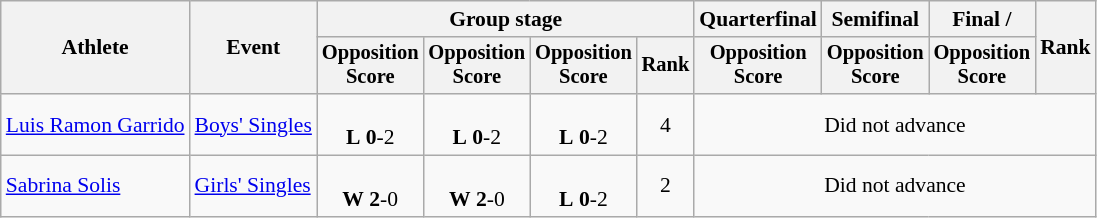<table class="wikitable" style="font-size:90%">
<tr>
<th rowspan=2>Athlete</th>
<th rowspan=2>Event</th>
<th colspan=4>Group stage</th>
<th>Quarterfinal</th>
<th>Semifinal</th>
<th>Final / </th>
<th rowspan=2>Rank</th>
</tr>
<tr style="font-size:95%">
<th>Opposition<br>Score</th>
<th>Opposition<br>Score</th>
<th>Opposition<br>Score</th>
<th>Rank</th>
<th>Opposition<br>Score</th>
<th>Opposition<br>Score</th>
<th>Opposition<br>Score</th>
</tr>
<tr align=center>
<td align=left><a href='#'>Luis Ramon Garrido</a></td>
<td align=left><a href='#'>Boys' Singles</a></td>
<td> <br> <strong>L</strong> <strong>0</strong>-2</td>
<td> <br> <strong>L</strong> <strong>0</strong>-2</td>
<td> <br> <strong>L</strong> <strong>0</strong>-2</td>
<td>4</td>
<td colspan=4>Did not advance</td>
</tr>
<tr align=center>
<td align=left><a href='#'>Sabrina Solis</a></td>
<td align=left><a href='#'>Girls' Singles</a></td>
<td> <br> <strong>W</strong> <strong>2</strong>-0</td>
<td> <br> <strong>W</strong> <strong>2</strong>-0</td>
<td> <br> <strong>L</strong> <strong>0</strong>-2</td>
<td>2</td>
<td colspan=4>Did not advance</td>
</tr>
</table>
